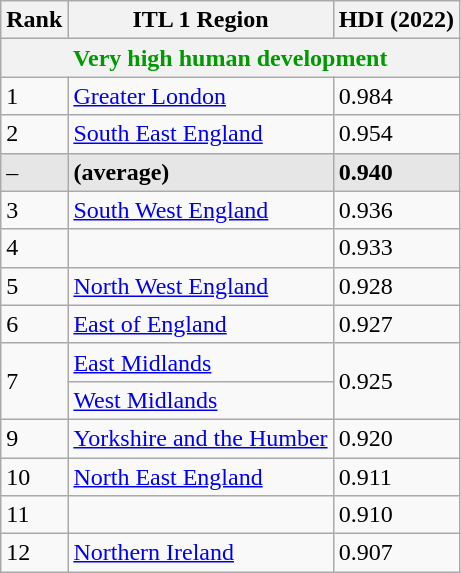<table class="wikitable sortable">
<tr>
<th>Rank</th>
<th>ITL 1 Region</th>
<th>HDI (2022)</th>
</tr>
<tr>
<th colspan="3" style="color:#090;">Very high human development</th>
</tr>
<tr>
<td>1</td>
<td> <a href='#'>Greater London</a></td>
<td>0.984</td>
</tr>
<tr>
<td>2</td>
<td> <a href='#'>South East England</a></td>
<td>0.954</td>
</tr>
<tr style="background:#e6e6e6">
<td>–</td>
<td><strong> (average)</strong></td>
<td><strong>0.940</strong></td>
</tr>
<tr>
<td>3</td>
<td> <a href='#'>South West England</a></td>
<td>0.936</td>
</tr>
<tr>
<td>4</td>
<td></td>
<td>0.933</td>
</tr>
<tr>
<td>5</td>
<td> <a href='#'>North West England</a></td>
<td>0.928</td>
</tr>
<tr>
<td>6</td>
<td> <a href='#'>East of England</a></td>
<td>0.927</td>
</tr>
<tr>
<td rowspan="2">7</td>
<td>  <a href='#'>East Midlands</a></td>
<td rowspan="2">0.925</td>
</tr>
<tr>
<td> <a href='#'>West Midlands</a></td>
</tr>
<tr>
<td>9</td>
<td> <a href='#'>Yorkshire and the Humber</a></td>
<td>0.920</td>
</tr>
<tr>
<td>10</td>
<td> <a href='#'>North East England</a></td>
<td>0.911</td>
</tr>
<tr>
<td>11</td>
<td></td>
<td>0.910</td>
</tr>
<tr>
<td>12</td>
<td> <a href='#'>Northern Ireland</a></td>
<td>0.907</td>
</tr>
</table>
